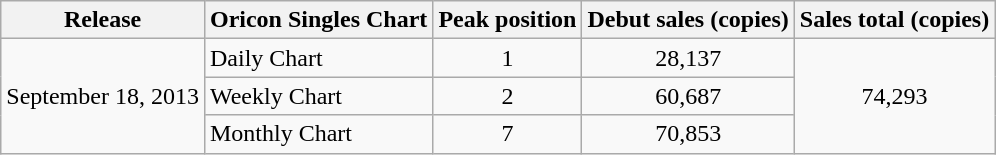<table class="wikitable">
<tr>
<th>Release</th>
<th>Oricon Singles Chart</th>
<th>Peak position</th>
<th>Debut sales (copies)</th>
<th>Sales total (copies)</th>
</tr>
<tr>
<td rowspan="4">September 18, 2013</td>
<td>Daily Chart</td>
<td style="text-align:center;">1 </td>
<td style="text-align:center;">28,137</td>
<td style="text-align:center;" rowspan="4">74,293 </td>
</tr>
<tr>
<td>Weekly Chart</td>
<td style="text-align:center;">2</td>
<td style="text-align:center;">60,687</td>
</tr>
<tr>
<td>Monthly Chart</td>
<td style="text-align:center;">7</td>
<td style="text-align:center;">70,853</td>
</tr>
</table>
